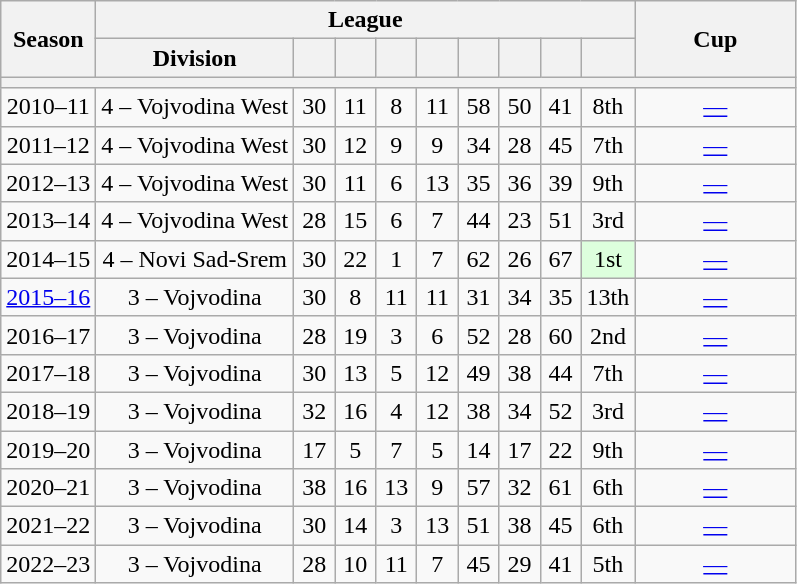<table class="wikitable sortable" style="text-align:center">
<tr>
<th rowspan="2">Season</th>
<th colspan="9">League</th>
<th rowspan="2" width="100">Cup</th>
</tr>
<tr>
<th>Division</th>
<th width="20"></th>
<th width="20"></th>
<th width="20"></th>
<th width="20"></th>
<th width="20"></th>
<th width="20"></th>
<th width="20"></th>
<th width="20"></th>
</tr>
<tr>
<th colspan="11"></th>
</tr>
<tr>
<td>2010–11</td>
<td>4 – Vojvodina West</td>
<td>30</td>
<td>11</td>
<td>8</td>
<td>11</td>
<td>58</td>
<td>50</td>
<td>41</td>
<td>8th</td>
<td><a href='#'>—</a></td>
</tr>
<tr>
<td>2011–12</td>
<td>4 – Vojvodina West</td>
<td>30</td>
<td>12</td>
<td>9</td>
<td>9</td>
<td>34</td>
<td>28</td>
<td>45</td>
<td>7th</td>
<td><a href='#'>—</a></td>
</tr>
<tr>
<td>2012–13</td>
<td>4 – Vojvodina West</td>
<td>30</td>
<td>11</td>
<td>6</td>
<td>13</td>
<td>35</td>
<td>36</td>
<td>39</td>
<td>9th</td>
<td><a href='#'>—</a></td>
</tr>
<tr>
<td>2013–14</td>
<td>4 – Vojvodina West</td>
<td>28</td>
<td>15</td>
<td>6</td>
<td>7</td>
<td>44</td>
<td>23</td>
<td>51</td>
<td>3rd</td>
<td><a href='#'>—</a></td>
</tr>
<tr>
<td>2014–15</td>
<td>4 – Novi Sad-Srem</td>
<td>30</td>
<td>22</td>
<td>1</td>
<td>7</td>
<td>62</td>
<td>26</td>
<td>67</td>
<td style="background-color:#DFD">1st</td>
<td><a href='#'>—</a></td>
</tr>
<tr>
<td><a href='#'>2015–16</a></td>
<td>3 – Vojvodina</td>
<td>30</td>
<td>8</td>
<td>11</td>
<td>11</td>
<td>31</td>
<td>34</td>
<td>35</td>
<td>13th</td>
<td><a href='#'>—</a></td>
</tr>
<tr>
<td>2016–17</td>
<td>3 – Vojvodina</td>
<td>28</td>
<td>19</td>
<td>3</td>
<td>6</td>
<td>52</td>
<td>28</td>
<td>60</td>
<td>2nd</td>
<td><a href='#'>—</a></td>
</tr>
<tr>
<td>2017–18</td>
<td>3 – Vojvodina</td>
<td>30</td>
<td>13</td>
<td>5</td>
<td>12</td>
<td>49</td>
<td>38</td>
<td>44</td>
<td>7th</td>
<td><a href='#'>—</a></td>
</tr>
<tr>
<td>2018–19</td>
<td>3 – Vojvodina</td>
<td>32</td>
<td>16</td>
<td>4</td>
<td>12</td>
<td>38</td>
<td>34</td>
<td>52</td>
<td>3rd</td>
<td><a href='#'>—</a></td>
</tr>
<tr>
<td>2019–20</td>
<td>3 – Vojvodina</td>
<td>17</td>
<td>5</td>
<td>7</td>
<td>5</td>
<td>14</td>
<td>17</td>
<td>22</td>
<td>9th</td>
<td><a href='#'>—</a></td>
</tr>
<tr>
<td>2020–21</td>
<td>3 – Vojvodina</td>
<td>38</td>
<td>16</td>
<td>13</td>
<td>9</td>
<td>57</td>
<td>32</td>
<td>61</td>
<td>6th</td>
<td><a href='#'>—</a></td>
</tr>
<tr>
<td>2021–22</td>
<td>3 – Vojvodina</td>
<td>30</td>
<td>14</td>
<td>3</td>
<td>13</td>
<td>51</td>
<td>38</td>
<td>45</td>
<td>6th</td>
<td><a href='#'>—</a></td>
</tr>
<tr>
<td>2022–23</td>
<td>3 – Vojvodina</td>
<td>28</td>
<td>10</td>
<td>11</td>
<td>7</td>
<td>45</td>
<td>29</td>
<td>41</td>
<td>5th</td>
<td><a href='#'>—</a></td>
</tr>
</table>
